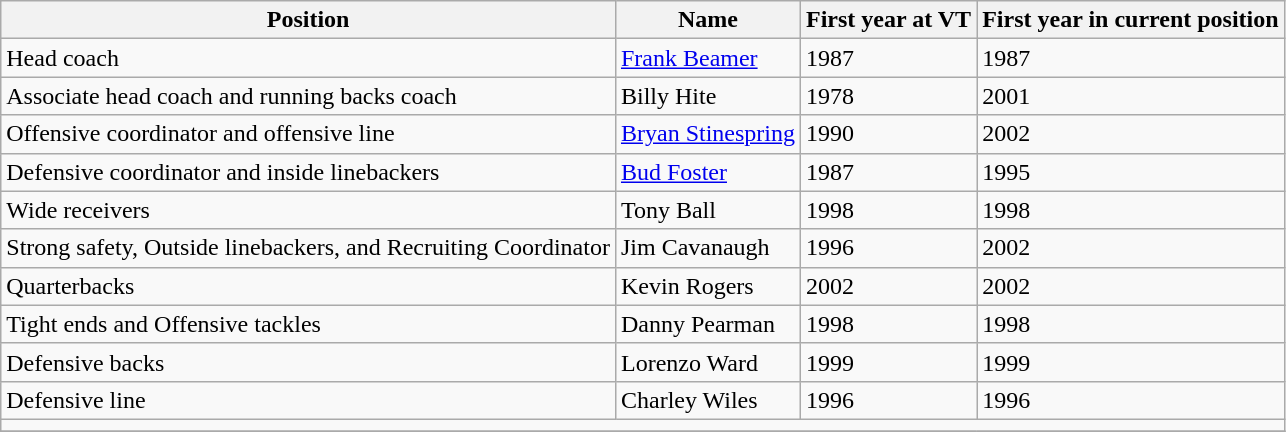<table class="wikitable">
<tr>
<th><strong>Position</strong></th>
<th><strong>Name</strong></th>
<th><strong>First year at VT</strong></th>
<th><strong>First year in current position</strong></th>
</tr>
<tr>
<td>Head coach</td>
<td><a href='#'>Frank Beamer</a></td>
<td>1987</td>
<td>1987</td>
</tr>
<tr>
<td>Associate head coach and running backs coach</td>
<td>Billy Hite</td>
<td>1978</td>
<td>2001</td>
</tr>
<tr>
<td>Offensive coordinator and offensive line</td>
<td><a href='#'>Bryan Stinespring</a></td>
<td>1990</td>
<td>2002</td>
</tr>
<tr>
<td>Defensive coordinator and inside linebackers</td>
<td><a href='#'>Bud Foster</a></td>
<td>1987</td>
<td>1995</td>
</tr>
<tr>
<td>Wide receivers</td>
<td>Tony Ball</td>
<td>1998</td>
<td>1998</td>
</tr>
<tr>
<td>Strong safety, Outside linebackers, and Recruiting Coordinator</td>
<td>Jim Cavanaugh</td>
<td>1996</td>
<td>2002</td>
</tr>
<tr>
<td>Quarterbacks</td>
<td>Kevin Rogers</td>
<td>2002</td>
<td>2002</td>
</tr>
<tr>
<td>Tight ends and Offensive tackles</td>
<td>Danny Pearman</td>
<td>1998</td>
<td>1998</td>
</tr>
<tr>
<td>Defensive backs</td>
<td>Lorenzo Ward</td>
<td>1999</td>
<td>1999</td>
</tr>
<tr>
<td>Defensive line</td>
<td>Charley Wiles</td>
<td>1996</td>
<td>1996</td>
</tr>
<tr>
<td colspan=4></td>
</tr>
<tr>
</tr>
</table>
